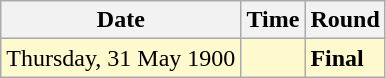<table class="wikitable">
<tr>
<th>Date</th>
<th>Time</th>
<th>Round</th>
</tr>
<tr style=background:lemonchiffon>
<td>Thursday, 31 May 1900</td>
<td></td>
<td><strong>Final</strong></td>
</tr>
</table>
